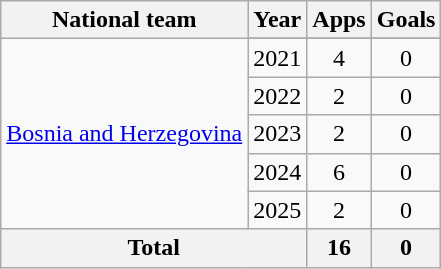<table class="wikitable" style="text-align:center">
<tr>
<th>National team</th>
<th>Year</th>
<th>Apps</th>
<th>Goals</th>
</tr>
<tr>
<td rowspan=6><a href='#'>Bosnia and Herzegovina</a></td>
</tr>
<tr>
<td>2021</td>
<td>4</td>
<td>0</td>
</tr>
<tr>
<td>2022</td>
<td>2</td>
<td>0</td>
</tr>
<tr>
<td>2023</td>
<td>2</td>
<td>0</td>
</tr>
<tr>
<td>2024</td>
<td>6</td>
<td>0</td>
</tr>
<tr>
<td>2025</td>
<td>2</td>
<td>0</td>
</tr>
<tr>
<th colspan=2>Total</th>
<th>16</th>
<th>0</th>
</tr>
</table>
